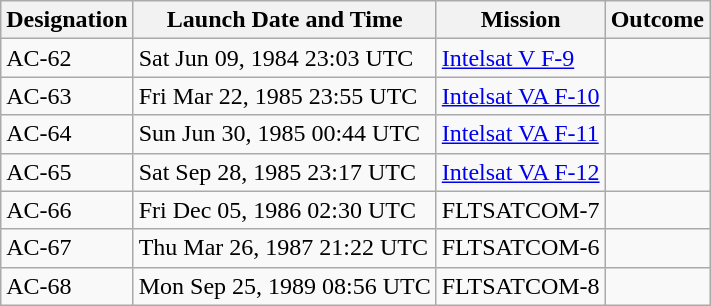<table class="wikitable">
<tr>
<th>Designation</th>
<th>Launch Date and Time</th>
<th>Mission</th>
<th>Outcome</th>
</tr>
<tr>
<td>AC-62</td>
<td>Sat Jun 09, 1984 23:03 UTC</td>
<td><a href='#'>Intelsat V F-9</a></td>
<td></td>
</tr>
<tr>
<td>AC-63</td>
<td>Fri Mar 22, 1985 23:55 UTC</td>
<td><a href='#'>Intelsat VA F-10</a></td>
<td></td>
</tr>
<tr>
<td>AC-64</td>
<td>Sun Jun 30, 1985 00:44 UTC</td>
<td><a href='#'>Intelsat VA F-11</a></td>
<td></td>
</tr>
<tr>
<td>AC-65</td>
<td>Sat Sep 28, 1985 23:17 UTC</td>
<td><a href='#'>Intelsat VA F-12</a></td>
<td></td>
</tr>
<tr>
<td>AC-66</td>
<td>Fri Dec 05, 1986 02:30 UTC</td>
<td>FLTSATCOM-7</td>
<td></td>
</tr>
<tr>
<td>AC-67</td>
<td>Thu Mar 26, 1987 21:22 UTC</td>
<td>FLTSATCOM-6</td>
<td></td>
</tr>
<tr>
<td>AC-68</td>
<td>Mon Sep 25, 1989 08:56 UTC</td>
<td>FLTSATCOM-8</td>
<td></td>
</tr>
</table>
